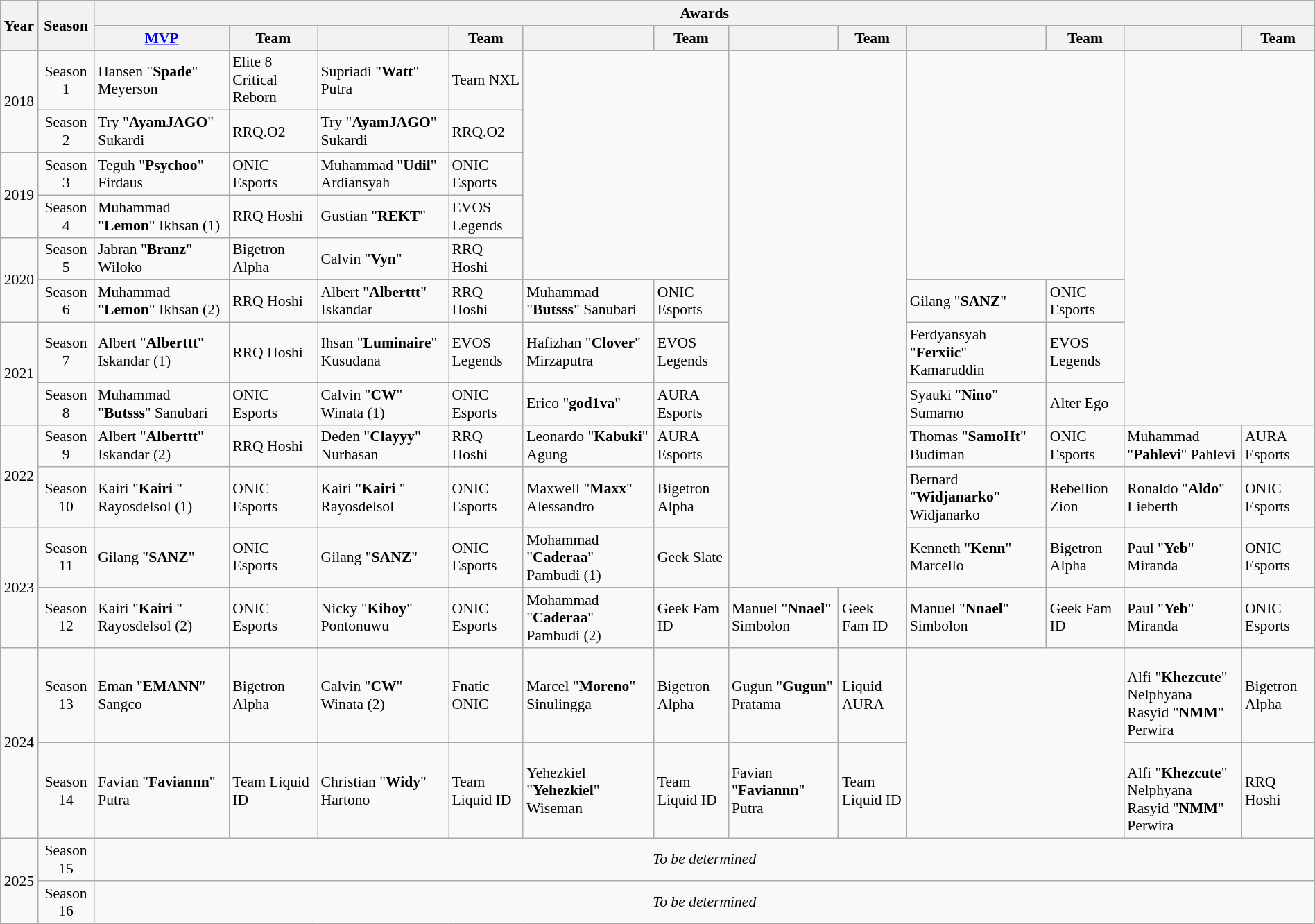<table class="wikitable" style="margin-left:auto; margin-right: auto; font-size:90%;">
<tr>
<th rowspan="2">Year</th>
<th rowspan="2">Season</th>
<th colspan="12">Awards</th>
</tr>
<tr>
<th><a href='#'>MVP</a></th>
<th>Team</th>
<th></th>
<th>Team</th>
<th></th>
<th>Team</th>
<th></th>
<th>Team</th>
<th></th>
<th>Team</th>
<th></th>
<th>Team</th>
</tr>
<tr>
<td rowspan="2" style="text-align:center;">2018</td>
<td style="text-align:center;">Season 1</td>
<td> Hansen "<strong>Spade</strong>" Meyerson</td>
<td>Elite 8 Critical Reborn</td>
<td> Supriadi "<strong>Watt</strong>" Putra</td>
<td>Team NXL</td>
<td colspan="2" rowspan="5" style="text-align:center;"></td>
<td colspan="2" rowspan="11" style="text-align:center;"></td>
<td colspan="2" rowspan="5" style="text-align:center;"></td>
<td colspan="2" rowspan="8" style="text-align:center;"></td>
</tr>
<tr>
<td style="text-align:center;">Season 2</td>
<td> Try "<strong>AyamJAGO</strong>" Sukardi</td>
<td> RRQ.O2</td>
<td> Try "<strong>AyamJAGO</strong>" Sukardi</td>
<td> RRQ.O2</td>
</tr>
<tr>
<td rowspan="2" style="text-align:center;">2019</td>
<td style="text-align:center;">Season 3</td>
<td> Teguh "<strong>Psychoo</strong>" Firdaus</td>
<td>ONIC Esports</td>
<td> Muhammad  "<strong>Udil</strong>" Ardiansyah</td>
<td>ONIC Esports</td>
</tr>
<tr>
<td style="text-align:center;">Season 4</td>
<td> Muhammad "<strong>Lemon</strong>" Ikhsan (1)</td>
<td> RRQ Hoshi</td>
<td> Gustian "<strong>REKT</strong>"</td>
<td EVOS Esports>EVOS Legends</td>
</tr>
<tr>
<td rowspan="2">2020</td>
<td style="text-align:center;">Season 5</td>
<td> Jabran "<strong>Branz</strong>" Wiloko</td>
<td>Bigetron Alpha</td>
<td> Calvin "<strong>Vyn</strong>"</td>
<td> RRQ Hoshi</td>
</tr>
<tr>
<td style="text-align:center;">Season 6</td>
<td> Muhammad "<strong>Lemon</strong>" Ikhsan (2)</td>
<td> RRQ Hoshi</td>
<td> Albert "<strong>Alberttt</strong>" Iskandar</td>
<td> RRQ Hoshi</td>
<td> Muhammad  "<strong>Butsss</strong>" Sanubari</td>
<td>ONIC Esports</td>
<td> Gilang "<strong>SANZ</strong>"</td>
<td>ONIC Esports</td>
</tr>
<tr>
<td rowspan="2">2021</td>
<td style="text-align:center;">Season 7</td>
<td> Albert "<strong>Alberttt</strong>" Iskandar (1)</td>
<td> RRQ Hoshi</td>
<td> Ihsan "<strong>Luminaire</strong>" Kusudana</td>
<td>EVOS Legends</td>
<td> Hafizhan "<strong>Clover</strong>" Mirzaputra</td>
<td>EVOS Legends</td>
<td> Ferdyansyah "<strong>Ferxiic</strong>" Kamaruddin</td>
<td>EVOS Legends</td>
</tr>
<tr>
<td style="text-align:center;">Season 8</td>
<td> Muhammad  "<strong>Butsss</strong>" Sanubari</td>
<td>ONIC Esports</td>
<td> Calvin "<strong>CW</strong>" Winata (1)</td>
<td>ONIC Esports</td>
<td> Erico "<strong>god1va</strong>"</td>
<td>AURA Esports</td>
<td> Syauki "<strong>Nino</strong>" Sumarno</td>
<td>Alter Ego</td>
</tr>
<tr>
<td rowspan="2">2022</td>
<td style="text-align:center;">Season 9</td>
<td> Albert "<strong>Alberttt</strong>" Iskandar (2)</td>
<td> RRQ Hoshi</td>
<td> Deden "<strong>Clayyy</strong>" Nurhasan</td>
<td> RRQ Hoshi</td>
<td> Leonardo "<strong>Kabuki</strong>" Agung</td>
<td>AURA Esports</td>
<td> Thomas "<strong>SamoHt</strong>" Budiman</td>
<td>ONIC Esports</td>
<td> Muhammad "<strong>Pahlevi</strong>" Pahlevi</td>
<td>AURA Esports</td>
</tr>
<tr>
<td style="text-align:center;">Season 10</td>
<td> Kairi "<strong>Kairi </strong>" Rayosdelsol (1)</td>
<td>ONIC Esports</td>
<td> Kairi "<strong>Kairi </strong>" Rayosdelsol</td>
<td>ONIC Esports</td>
<td> Maxwell "<strong>Maxx</strong>" Alessandro</td>
<td>Bigetron Alpha</td>
<td> Bernard "<strong>Widjanarko</strong>" Widjanarko</td>
<td>Rebellion Zion</td>
<td> Ronaldo "<strong>Aldo</strong>" Lieberth</td>
<td>ONIC Esports</td>
</tr>
<tr>
<td rowspan="2">2023</td>
<td style="text-align:center;">Season 11</td>
<td> Gilang "<strong>SANZ</strong>"</td>
<td>ONIC Esports</td>
<td> Gilang "<strong>SANZ</strong>"</td>
<td>ONIC Esports</td>
<td> Mohammad "<strong>Caderaa</strong>" Pambudi (1)</td>
<td>Geek Slate</td>
<td> Kenneth "<strong>Kenn</strong>" Marcello</td>
<td>Bigetron Alpha</td>
<td> Paul "<strong>Yeb</strong>" Miranda</td>
<td>ONIC Esports</td>
</tr>
<tr>
<td style="text-align:center;">Season 12</td>
<td> Kairi "<strong>Kairi </strong>" Rayosdelsol (2)</td>
<td>ONIC Esports</td>
<td> Nicky "<strong>Kiboy</strong>" Pontonuwu</td>
<td>ONIC Esports</td>
<td> Mohammad "<strong>Caderaa</strong>" Pambudi  (2)</td>
<td>Geek Fam ID</td>
<td> Manuel "<strong>Nnael</strong>" Simbolon</td>
<td>Geek Fam ID</td>
<td> Manuel "<strong>Nnael</strong>" Simbolon</td>
<td>Geek Fam ID</td>
<td> Paul "<strong>Yeb</strong>" Miranda</td>
<td>ONIC Esports</td>
</tr>
<tr>
<td rowspan="2">2024</td>
<td style="text-align:center;">Season 13</td>
<td> Eman "<strong>EMANN</strong>" Sangco</td>
<td>Bigetron Alpha</td>
<td> Calvin "<strong>CW</strong>" Winata (2)</td>
<td>Fnatic ONIC</td>
<td> Marcel "<strong>Moreno</strong>" Sinulingga</td>
<td>Bigetron Alpha</td>
<td> Gugun "<strong>Gugun</strong>" Pratama</td>
<td>Liquid AURA</td>
<td colspan="2" rowspan="2" style="text-align:center;"></td>
<td><div><br> Alfi "<strong>Khezcute</strong>" Nelphyana<br>
 Rasyid "<strong>NMM</strong>" Perwira
</div></td>
<td>Bigetron Alpha</td>
</tr>
<tr>
<td style="text-align:center;">Season 14</td>
<td> Favian "<strong>Faviannn</strong>" Putra</td>
<td>Team Liquid ID</td>
<td> Christian "<strong>Widy</strong>" Hartono</td>
<td>Team Liquid ID</td>
<td> Yehezkiel "<strong>Yehezkiel</strong>" Wiseman</td>
<td>Team Liquid ID</td>
<td> Favian "<strong>Faviannn</strong>" Putra</td>
<td>Team Liquid ID</td>
<td><div><br> Alfi "<strong>Khezcute</strong>" Nelphyana<br>
 Rasyid "<strong>NMM</strong>" Perwira
</div></td>
<td> RRQ Hoshi</td>
</tr>
<tr>
<td rowspan="2">2025</td>
<td style="text-align:center;">Season 15</td>
<td colspan="12" style="text-align:center;"><em>To be determined</em></td>
</tr>
<tr>
<td style="text-align:center;">Season 16</td>
<td colspan="12" style="text-align:center;"><em>To be determined</em></td>
</tr>
</table>
